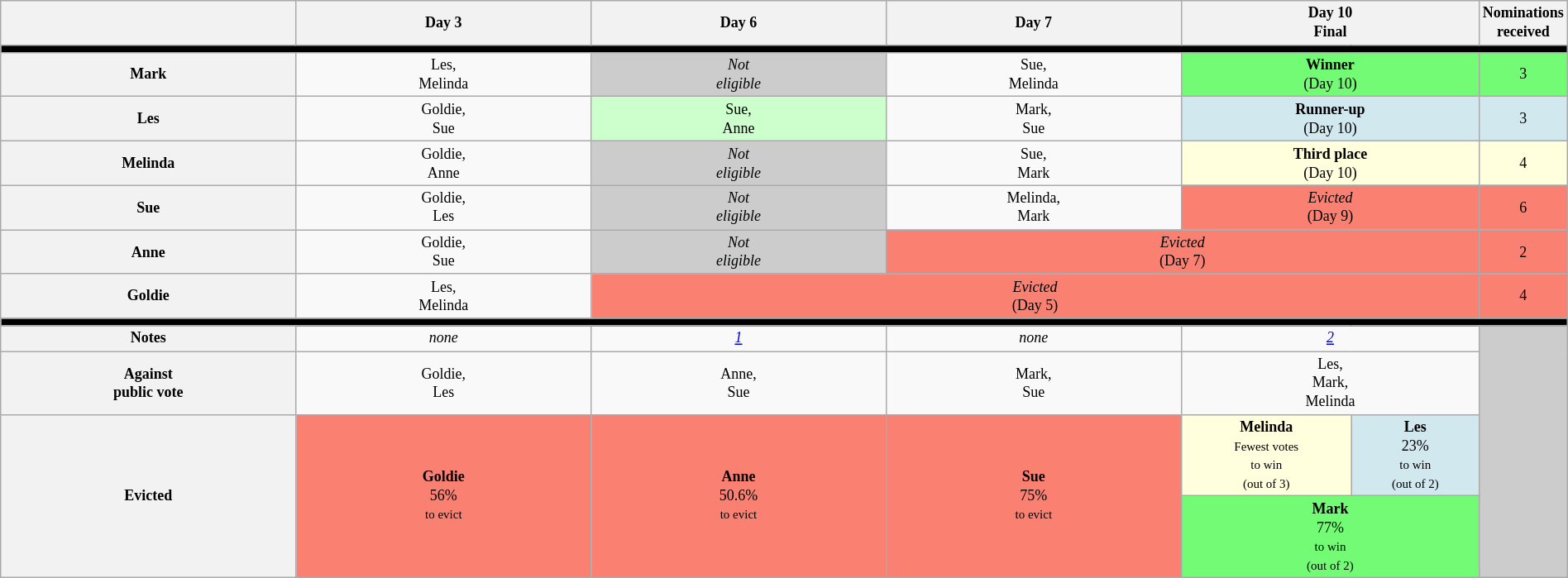<table class="wikitable" style="text-align:center; width:100%; font-size:9pt; line-height:15px;">
<tr>
<th style="width:20%"></th>
<th style="width:20%">Day 3</th>
<th style="width:20%">Day 6</th>
<th style="width:20%">Day 7</th>
<th style="width:20%" colspan="2">Day 10<br>Final</th>
<th style="width:1%">Nominations<br>received</th>
</tr>
<tr>
<th style="background:#000" colspan="7"></th>
</tr>
<tr>
<th>Mark</th>
<td>Les,<br>Melinda</td>
<td style="background:#CCC"><em>Not<br>eligible</em></td>
<td>Sue,<br>Melinda</td>
<td style="background:#73FB76" colspan="2"><strong>Winner</strong><br>(Day 10)</td>
<td style="background:#73FB76">3</td>
</tr>
<tr>
<th>Les</th>
<td>Goldie,<br>Sue</td>
<td style="background:#CCFFCC">Sue,<br>Anne</td>
<td>Mark,<br>Sue</td>
<td style="background:#D1E8EF" colspan="2"><strong>Runner-up</strong><br>(Day 10)</td>
<td style="background:#D1E8EF">3</td>
</tr>
<tr>
<th>Melinda</th>
<td>Goldie,<br>Anne</td>
<td style="background:#CCC"><em>Not<br>eligible</em></td>
<td>Sue,<br>Mark</td>
<td style="background:#ffffdd" colspan="2"><strong>Third place</strong><br>(Day 10)</td>
<td style="background:#ffffdd">4</td>
</tr>
<tr>
<th>Sue</th>
<td>Goldie,<br>Les</td>
<td style="background:#CCC"><em>Not<br>eligible</em></td>
<td>Melinda,<br>Mark</td>
<td style="background:#FA8072" colspan="2"><em>Evicted</em><br>(Day 9)</td>
<td style="background:#FA8072">6</td>
</tr>
<tr>
<th>Anne</th>
<td>Goldie,<br>Sue</td>
<td style="background:#CCC"><em>Not<br>eligible</em></td>
<td style="background:#FA8072" colspan="3"><em>Evicted</em><br>(Day 7)</td>
<td style="background:#FA8072">2</td>
</tr>
<tr>
<th>Goldie</th>
<td>Les,<br>Melinda</td>
<td style="background:#FA8072" colspan="4"><em>Evicted</em><br>(Day 5)</td>
<td style="background:#FA8072">4</td>
</tr>
<tr>
<th style="background:#000" colspan="7"></th>
</tr>
<tr>
<th>Notes</th>
<td><em>none</em></td>
<td><em><a href='#'>1</a></em></td>
<td><em>none</em></td>
<td colspan="2"><em><a href='#'>2</a></em></td>
<td style="background:#CCC" rowspan="4"></td>
</tr>
<tr>
<th>Against<br>public vote</th>
<td>Goldie,<br>Les</td>
<td>Anne,<br>Sue</td>
<td>Mark,<br>Sue</td>
<td colspan="2">Les,<br>Mark,<br>Melinda</td>
</tr>
<tr>
<th rowspan="2">Evicted</th>
<td style="background:#FA8072" rowspan="2"><strong>Goldie</strong><br>56%<br><small>to evict</small></td>
<td style="background:#FA8072" rowspan="2"><strong>Anne</strong><br>50.6%<br><small>to evict</small></td>
<td style="background:#FA8072" rowspan="2"><strong>Sue</strong><br>75%<br><small>to evict</small></td>
<td style="background:#ffffdd"><strong>Melinda</strong><br><small>Fewest votes<br>to win<br>(out of 3)</small></td>
<td style="background:#D1E8EF"><strong>Les</strong><br>23%<br><small>to win<br>(out of 2)</small></td>
</tr>
<tr>
<td style="background:#73FB76" colspan="2"><strong>Mark</strong><br>77%<br><small>to win<br>(out of 2)</small></td>
</tr>
</table>
